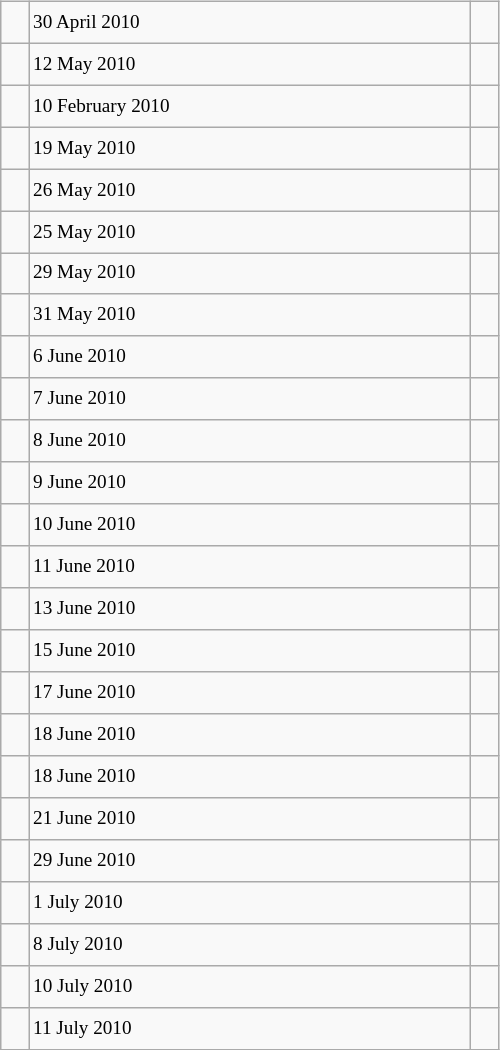<table class="wikitable" style="font-size: 80%; float: left; width: 26em; margin-right: 1em; height: 700px">
<tr>
<td></td>
<td>30 April 2010</td>
<td></td>
</tr>
<tr>
<td></td>
<td>12 May 2010</td>
<td></td>
</tr>
<tr>
<td></td>
<td>10 February 2010</td>
<td></td>
</tr>
<tr>
<td></td>
<td>19 May 2010</td>
<td></td>
</tr>
<tr>
<td></td>
<td>26 May 2010</td>
<td></td>
</tr>
<tr>
<td></td>
<td>25 May 2010</td>
<td></td>
</tr>
<tr>
<td></td>
<td>29 May 2010</td>
<td></td>
</tr>
<tr>
<td></td>
<td>31 May 2010</td>
<td></td>
</tr>
<tr>
<td></td>
<td>6 June 2010</td>
<td></td>
</tr>
<tr>
<td></td>
<td>7 June 2010</td>
<td></td>
</tr>
<tr>
<td></td>
<td>8 June 2010</td>
<td></td>
</tr>
<tr>
<td></td>
<td>9 June 2010</td>
<td></td>
</tr>
<tr>
<td></td>
<td>10 June 2010</td>
<td></td>
</tr>
<tr>
<td></td>
<td>11 June 2010</td>
<td></td>
</tr>
<tr>
<td></td>
<td>13 June 2010</td>
<td></td>
</tr>
<tr>
<td></td>
<td>15 June 2010</td>
<td></td>
</tr>
<tr>
<td></td>
<td>17 June 2010</td>
<td></td>
</tr>
<tr>
<td></td>
<td>18 June 2010</td>
<td></td>
</tr>
<tr>
<td></td>
<td>18 June 2010</td>
<td></td>
</tr>
<tr>
<td></td>
<td>21 June 2010</td>
<td></td>
</tr>
<tr>
<td></td>
<td>29 June 2010</td>
<td></td>
</tr>
<tr>
<td></td>
<td>1 July 2010</td>
<td></td>
</tr>
<tr>
<td></td>
<td>8 July 2010</td>
<td></td>
</tr>
<tr>
<td></td>
<td>10 July 2010</td>
<td></td>
</tr>
<tr>
<td></td>
<td>11 July 2010</td>
<td></td>
</tr>
</table>
